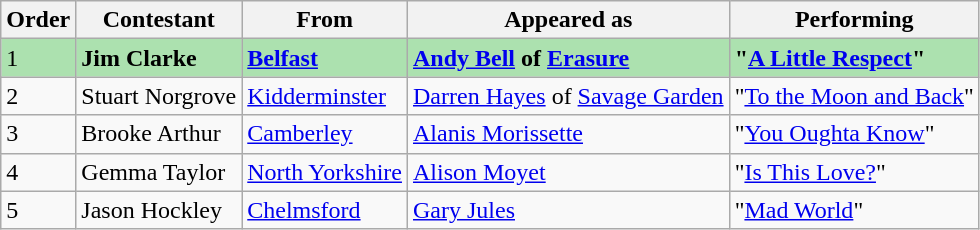<table class="wikitable">
<tr>
<th>Order</th>
<th>Contestant</th>
<th>From</th>
<th>Appeared as</th>
<th>Performing</th>
</tr>
<tr style="background:#ACE1AF;">
<td>1</td>
<td><strong>Jim Clarke</strong></td>
<td><strong><a href='#'>Belfast</a></strong></td>
<td><strong><a href='#'>Andy Bell</a> of <a href='#'>Erasure</a></strong></td>
<td><strong>"<a href='#'>A Little Respect</a>"</strong></td>
</tr>
<tr>
<td>2</td>
<td>Stuart Norgrove</td>
<td><a href='#'>Kidderminster</a></td>
<td><a href='#'>Darren Hayes</a> of <a href='#'>Savage Garden</a></td>
<td>"<a href='#'>To the Moon and Back</a>"</td>
</tr>
<tr>
<td>3</td>
<td>Brooke Arthur</td>
<td><a href='#'>Camberley</a></td>
<td><a href='#'>Alanis Morissette</a></td>
<td>"<a href='#'>You Oughta Know</a>"</td>
</tr>
<tr>
<td>4</td>
<td>Gemma Taylor</td>
<td><a href='#'>North Yorkshire</a></td>
<td><a href='#'>Alison Moyet</a></td>
<td>"<a href='#'>Is This Love?</a>"</td>
</tr>
<tr>
<td>5</td>
<td>Jason Hockley</td>
<td><a href='#'>Chelmsford</a></td>
<td><a href='#'>Gary Jules</a></td>
<td>"<a href='#'>Mad World</a>"</td>
</tr>
</table>
